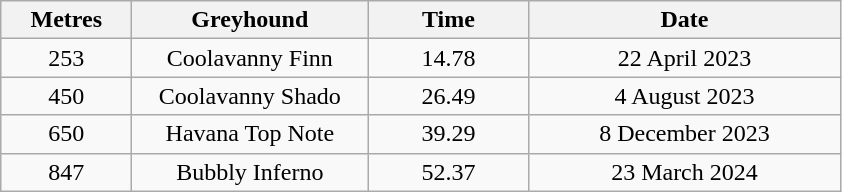<table class="wikitable" style="font-size: 100%">
<tr>
<th width=80>Metres</th>
<th width=150>Greyhound</th>
<th width=100>Time</th>
<th width=200>Date</th>
</tr>
<tr align=center>
<td>253</td>
<td>Coolavanny Finn</td>
<td>14.78</td>
<td>22 April 2023</td>
</tr>
<tr align=center>
<td>450</td>
<td>Coolavanny Shado</td>
<td>26.49</td>
<td>4 August 2023</td>
</tr>
<tr align=center>
<td>650</td>
<td>Havana Top Note</td>
<td>39.29</td>
<td>8 December 2023</td>
</tr>
<tr align=center>
<td>847</td>
<td>Bubbly Inferno</td>
<td>52.37</td>
<td>23 March 2024</td>
</tr>
</table>
